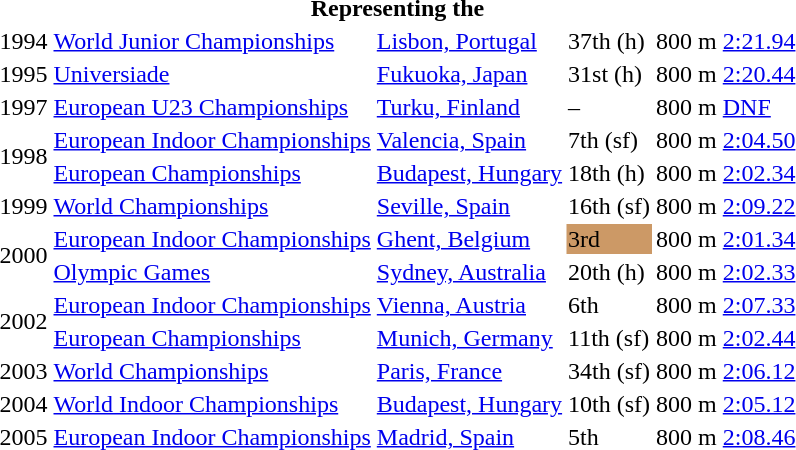<table>
<tr>
<th colspan="6">Representing the </th>
</tr>
<tr>
<td>1994</td>
<td><a href='#'>World Junior Championships</a></td>
<td><a href='#'>Lisbon, Portugal</a></td>
<td>37th (h)</td>
<td>800 m</td>
<td><a href='#'>2:21.94</a></td>
</tr>
<tr>
<td>1995</td>
<td><a href='#'>Universiade</a></td>
<td><a href='#'>Fukuoka, Japan</a></td>
<td>31st (h)</td>
<td>800 m</td>
<td><a href='#'>2:20.44</a></td>
</tr>
<tr>
<td>1997</td>
<td><a href='#'>European U23 Championships</a></td>
<td><a href='#'>Turku, Finland</a></td>
<td>–</td>
<td>800 m</td>
<td><a href='#'>DNF</a></td>
</tr>
<tr>
<td rowspan=2>1998</td>
<td><a href='#'>European Indoor Championships</a></td>
<td><a href='#'>Valencia, Spain</a></td>
<td>7th (sf)</td>
<td>800 m</td>
<td><a href='#'>2:04.50</a></td>
</tr>
<tr>
<td><a href='#'>European Championships</a></td>
<td><a href='#'>Budapest, Hungary</a></td>
<td>18th (h)</td>
<td>800 m</td>
<td><a href='#'>2:02.34</a></td>
</tr>
<tr>
<td>1999</td>
<td><a href='#'>World Championships</a></td>
<td><a href='#'>Seville, Spain</a></td>
<td>16th (sf)</td>
<td>800 m</td>
<td><a href='#'>2:09.22</a></td>
</tr>
<tr>
<td rowspan=2>2000</td>
<td><a href='#'>European Indoor Championships</a></td>
<td><a href='#'>Ghent, Belgium</a></td>
<td bgcolor=cc9966>3rd</td>
<td>800 m</td>
<td><a href='#'>2:01.34</a></td>
</tr>
<tr>
<td><a href='#'>Olympic Games</a></td>
<td><a href='#'>Sydney, Australia</a></td>
<td>20th (h)</td>
<td>800 m</td>
<td><a href='#'>2:02.33</a></td>
</tr>
<tr>
<td rowspan=2>2002</td>
<td><a href='#'>European Indoor Championships</a></td>
<td><a href='#'>Vienna, Austria</a></td>
<td>6th</td>
<td>800 m</td>
<td><a href='#'>2:07.33</a></td>
</tr>
<tr>
<td><a href='#'>European Championships</a></td>
<td><a href='#'>Munich, Germany</a></td>
<td>11th (sf)</td>
<td>800 m</td>
<td><a href='#'>2:02.44</a></td>
</tr>
<tr>
<td>2003</td>
<td><a href='#'>World Championships</a></td>
<td><a href='#'>Paris, France</a></td>
<td>34th (sf)</td>
<td>800 m</td>
<td><a href='#'>2:06.12</a></td>
</tr>
<tr>
<td>2004</td>
<td><a href='#'>World Indoor Championships</a></td>
<td><a href='#'>Budapest, Hungary</a></td>
<td>10th (sf)</td>
<td>800 m</td>
<td><a href='#'>2:05.12</a></td>
</tr>
<tr>
<td>2005</td>
<td><a href='#'>European Indoor Championships</a></td>
<td><a href='#'>Madrid, Spain</a></td>
<td>5th</td>
<td>800 m</td>
<td><a href='#'>2:08.46</a></td>
</tr>
</table>
